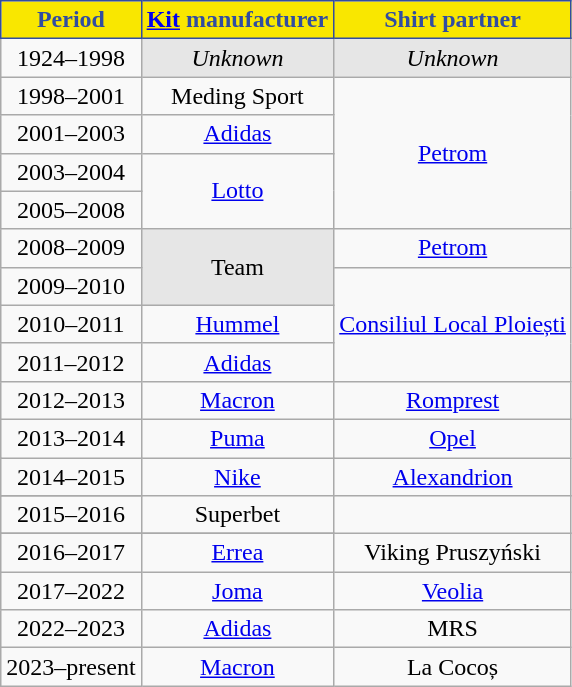<table class="wikitable" style="text-align: center">
<tr>
<th style="background:#f9e700;color:#314da1;border:1px solid #314da1;">Period</th>
<th style="background:#f9e700;color:#314da1;border:1px solid #314da1;"><a href='#'>Kit</a> manufacturer</th>
<th style="background:#f9e700;color:#314da1;border:1px solid #314da1;">Shirt partner</th>
</tr>
<tr>
<td>1924–1998</td>
<td colspan="1" style="background:#e6e6e6"><em>Unknown</em></td>
<td colspan="1" style="background:#e6e6e6"><em>Unknown</em></td>
</tr>
<tr>
<td>1998–2001</td>
<td rowspan="1">Meding Sport</td>
<td rowspan=4><a href='#'>Petrom</a></td>
</tr>
<tr>
<td>2001–2003</td>
<td><a href='#'>Adidas</a></td>
</tr>
<tr>
<td>2003–2004</td>
<td rowspan=2><a href='#'>Lotto</a></td>
</tr>
<tr>
<td>2005–2008</td>
</tr>
<tr>
<td>2008–2009</td>
<td rowspan="2" style="background:#e6e6e6">Team</td>
<td><a href='#'>Petrom</a></td>
</tr>
<tr>
<td>2009–2010</td>
<td rowspan=3><a href='#'>Consiliul Local Ploiești</a></td>
</tr>
<tr>
<td>2010–2011</td>
<td><a href='#'>Hummel</a></td>
</tr>
<tr>
<td>2011–2012</td>
<td><a href='#'>Adidas</a></td>
</tr>
<tr>
<td>2012–2013</td>
<td><a href='#'>Macron</a></td>
<td><a href='#'>Romprest</a></td>
</tr>
<tr>
<td>2013–2014</td>
<td><a href='#'>Puma</a></td>
<td rowspan="2"><a href='#'>Opel</a></td>
</tr>
<tr>
<td rowspan="2">2014–2015</td>
<td rowspan="3"><a href='#'>Nike</a></td>
</tr>
<tr>
<td><a href='#'>Alexandrion</a></td>
</tr>
<tr>
</tr>
<tr>
<td>2015–2016</td>
<td>Superbet</td>
</tr>
<tr>
</tr>
<tr>
<td>2016–2017</td>
<td><a href='#'>Errea</a></td>
<td>Viking Pruszyński</td>
</tr>
<tr>
<td>2017–2022</td>
<td><a href='#'>Joma</a></td>
<td><a href='#'>Veolia</a></td>
</tr>
<tr>
<td>2022–2023</td>
<td><a href='#'>Adidas</a></td>
<td>MRS</td>
</tr>
<tr>
<td>2023–present</td>
<td><a href='#'>Macron</a></td>
<td>La Cocoș</td>
</tr>
</table>
